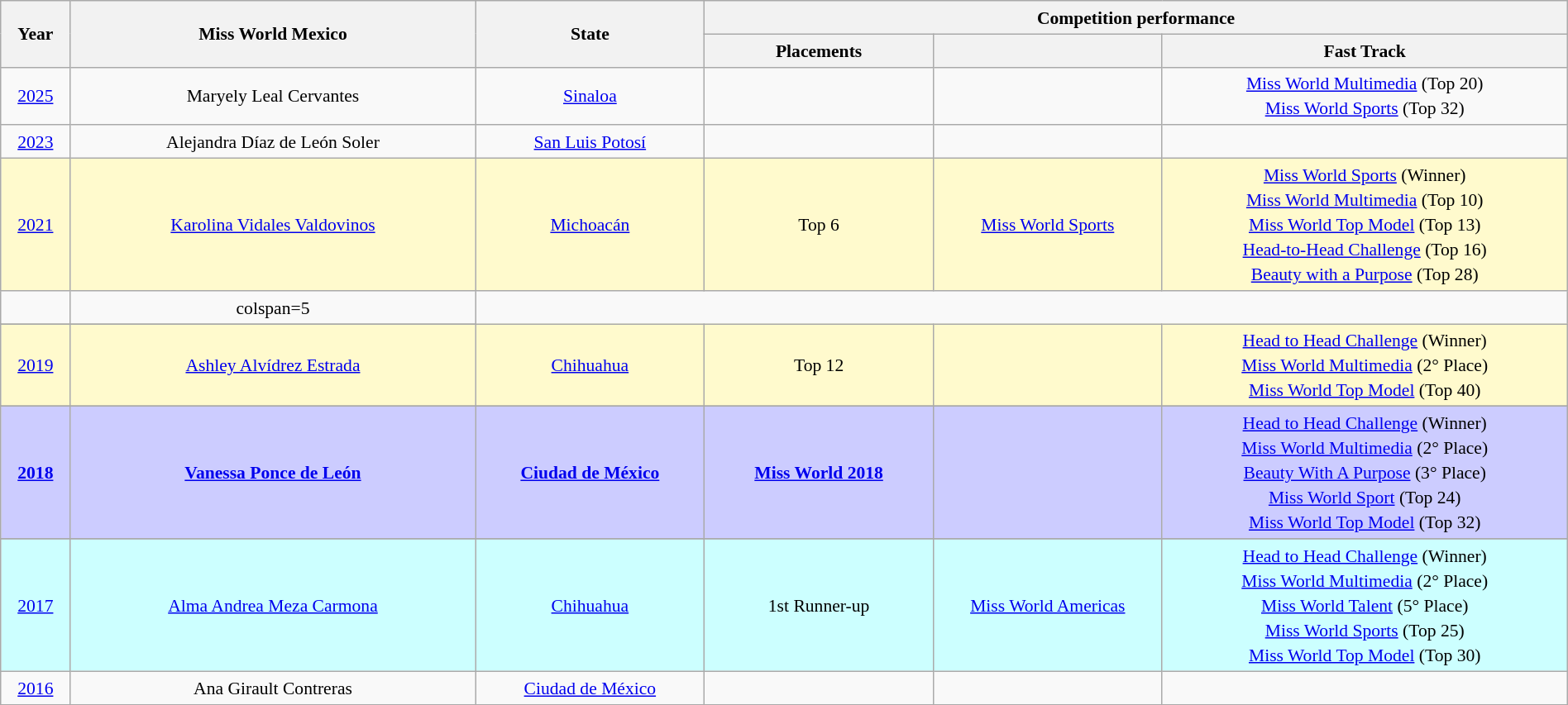<table class="wikitable" style="text-align:center; line-height:20px; font-size:90%; width:100%;">
<tr>
<th rowspan="2"  width=10px>Year</th>
<th rowspan="2"  width=200px>Miss World Mexico</th>
<th rowspan="2"  width=110px>State</th>
<th colspan="3"  width=200px>Competition performance</th>
</tr>
<tr>
<th width=110px>Placements</th>
<th width=110px></th>
<th width=200px>Fast Track</th>
</tr>
<tr>
<td align="center"><a href='#'>2025</a></td>
<td>Maryely Leal Cervantes</td>
<td><a href='#'>Sinaloa</a></td>
<td></td>
<td></td>
<td><a href='#'>Miss World Multimedia</a> (Top 20)<br><a href='#'>Miss World Sports</a> (Top 32)</td>
</tr>
<tr>
<td align="center"><a href='#'>2023</a></td>
<td>Alejandra Díaz de León Soler</td>
<td><a href='#'>San Luis Potosí</a></td>
<td></td>
<td></td>
<td></td>
</tr>
<tr style="background-color:#FFFACD">
<td><a href='#'>2021</a></td>
<td><a href='#'>Karolina Vidales Valdovinos</a></td>
<td><a href='#'>Michoacán</a></td>
<td>Top 6</td>
<td><a href='#'>Miss World Sports</a></td>
<td><a href='#'>Miss World Sports</a> (Winner)<br><a href='#'>Miss World Multimedia</a> (Top 10)<br><a href='#'>Miss World Top Model</a> (Top 13)<br><a href='#'>Head-to-Head Challenge</a> (Top 16)<br><a href='#'>Beauty with a Purpose</a> (Top 28)</td>
</tr>
<tr>
<td></td>
<td>colspan=5 </td>
</tr>
<tr>
</tr>
<tr style="background-color:#FFFACD">
<td><a href='#'>2019</a></td>
<td><a href='#'>Ashley Alvídrez Estrada</a></td>
<td><a href='#'>Chihuahua</a></td>
<td>Top 12</td>
<td></td>
<td><a href='#'>Head to Head Challenge</a> (Winner)<br><a href='#'>Miss World Multimedia</a> (2° Place)<br><a href='#'>Miss World Top Model</a> (Top 40)</td>
</tr>
<tr>
</tr>
<tr style="background-color:#ccccff">
<td><strong><a href='#'>2018</a></strong></td>
<td><strong><a href='#'>Vanessa Ponce de León</a></strong></td>
<td><strong><a href='#'>Ciudad de México</a></strong></td>
<td><strong><a href='#'>Miss World 2018</a></strong></td>
<td></td>
<td><a href='#'>Head to Head Challenge</a> (Winner)<br><a href='#'>Miss World Multimedia</a> (2° Place)<br><a href='#'>Beauty With A Purpose</a> (3° Place)<br><a href='#'>Miss World Sport</a> (Top 24)<br><a href='#'>Miss World Top Model</a> (Top 32)</td>
</tr>
<tr>
</tr>
<tr style="background-color:#ccffff">
<td><a href='#'>2017</a></td>
<td><a href='#'>Alma Andrea Meza Carmona</a></td>
<td><a href='#'>Chihuahua</a></td>
<td>1st Runner-up</td>
<td><a href='#'>Miss World Americas</a></td>
<td><a href='#'>Head to Head Challenge</a> (Winner)<br><a href='#'>Miss World Multimedia</a> (2° Place)<br><a href='#'>Miss World Talent</a> (5° Place)<br><a href='#'>Miss World Sports</a> (Top 25)<br><a href='#'>Miss World Top Model</a> (Top 30)</td>
</tr>
<tr>
<td><a href='#'>2016</a></td>
<td>Ana Girault Contreras</td>
<td><a href='#'>Ciudad de México</a></td>
<td></td>
<td></td>
<td></td>
</tr>
<tr>
</tr>
</table>
